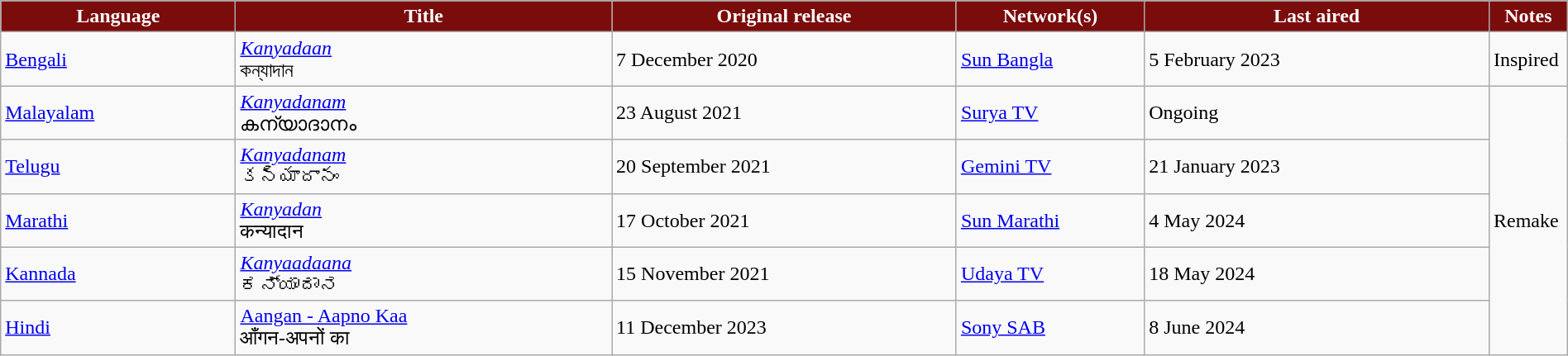<table class="wikitable" style="width:100%;">
<tr style="color:white">
<th style="background:#7b0c0c; width:15%;">Language</th>
<th style="background:#7b0c0c; width:24%;">Title</th>
<th style="background:#7b0c0c; width:22%;">Original release</th>
<th style="background:#7b0c0c; width:12%;">Network(s)</th>
<th style="background:#7b0c0c; width:22%;">Last aired</th>
<th style="background:#7b0c0c; width:12%;">Notes</th>
</tr>
<tr>
<td><a href='#'>Bengali</a></td>
<td><em><a href='#'>Kanyadaan</a></em> <br> কন্যাদান</td>
<td>7 December 2020</td>
<td><a href='#'>Sun Bangla</a></td>
<td>5 February 2023</td>
<td>Inspired</td>
</tr>
<tr>
<td><a href='#'>Malayalam</a></td>
<td><em><a href='#'>Kanyadanam</a></em> <br> കന്യാദാനം</td>
<td>23 August 2021</td>
<td><a href='#'>Surya TV</a></td>
<td>Ongoing</td>
<td rowspan="5">Remake</td>
</tr>
<tr>
<td><a href='#'>Telugu</a></td>
<td><em><a href='#'>Kanyadanam</a></em> <br> కన్యాదానం</td>
<td>20 September 2021</td>
<td><a href='#'>Gemini TV</a></td>
<td>21 January 2023</td>
</tr>
<tr>
<td><a href='#'>Marathi</a></td>
<td><em><a href='#'>Kanyadan</a></em> <br> कन्यादान</td>
<td>17 October 2021</td>
<td><a href='#'>Sun Marathi</a></td>
<td>4 May 2024</td>
</tr>
<tr>
<td><a href='#'>Kannada</a></td>
<td><em><a href='#'>Kanyaadaana</a></em> <br> ಕನ್ಯಾದಾನ</td>
<td>15 November 2021</td>
<td><a href='#'>Udaya TV</a></td>
<td>18 May 2024</td>
</tr>
<tr>
<td><a href='#'>Hindi</a></td>
<td><a href='#'>Aangan - Aapno Kaa</a><br> आँगन-अपनों का</td>
<td>11 December 2023</td>
<td><a href='#'>Sony SAB</a></td>
<td>8 June 2024</td>
</tr>
</table>
